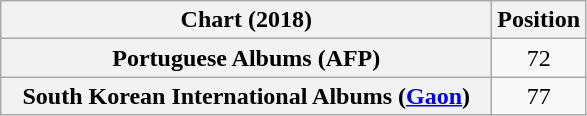<table class="wikitable sortable plainrowheaders" style="text-align:center">
<tr>
<th scope="col" style="width:20em;">Chart (2018)</th>
<th scope="col">Position</th>
</tr>
<tr>
<th scope="row">Portuguese Albums (AFP)</th>
<td>72</td>
</tr>
<tr>
<th scope="row">South Korean International Albums (<a href='#'>Gaon</a>)</th>
<td>77</td>
</tr>
</table>
